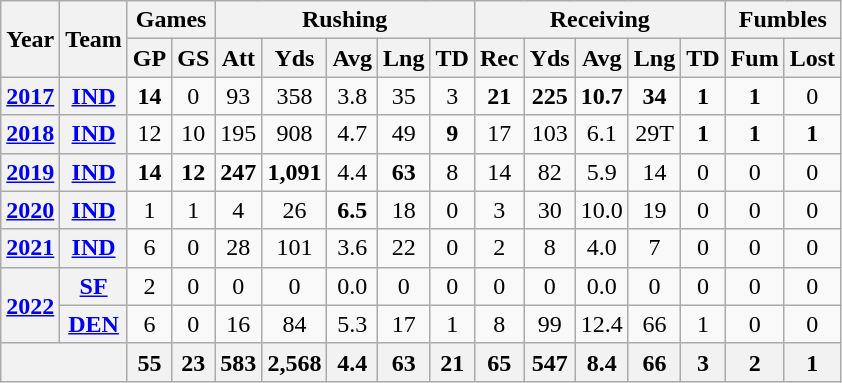<table class="wikitable" style="text-align:center">
<tr>
<th rowspan="2">Year</th>
<th rowspan="2">Team</th>
<th colspan="2">Games</th>
<th colspan="5">Rushing</th>
<th colspan="5">Receiving</th>
<th colspan="2">Fumbles</th>
</tr>
<tr>
<th>GP</th>
<th>GS</th>
<th>Att</th>
<th>Yds</th>
<th>Avg</th>
<th>Lng</th>
<th>TD</th>
<th>Rec</th>
<th>Yds</th>
<th>Avg</th>
<th>Lng</th>
<th>TD</th>
<th>Fum</th>
<th>Lost</th>
</tr>
<tr>
<th><a href='#'>2017</a></th>
<th><a href='#'>IND</a></th>
<td><strong>14</strong></td>
<td>0</td>
<td>93</td>
<td>358</td>
<td>3.8</td>
<td>35</td>
<td>3</td>
<td><strong>21</strong></td>
<td><strong>225</strong></td>
<td><strong>10.7</strong></td>
<td><strong>34</strong></td>
<td><strong>1</strong></td>
<td><strong>1</strong></td>
<td>0</td>
</tr>
<tr>
<th><a href='#'>2018</a></th>
<th><a href='#'>IND</a></th>
<td>12</td>
<td>10</td>
<td>195</td>
<td>908</td>
<td>4.7</td>
<td>49</td>
<td><strong>9</strong></td>
<td>17</td>
<td>103</td>
<td>6.1</td>
<td>29T</td>
<td><strong>1</strong></td>
<td><strong>1</strong></td>
<td><strong>1</strong></td>
</tr>
<tr>
<th><a href='#'>2019</a></th>
<th><a href='#'>IND</a></th>
<td><strong>14</strong></td>
<td><strong>12</strong></td>
<td><strong>247</strong></td>
<td><strong>1,091</strong></td>
<td>4.4</td>
<td><strong>63</strong></td>
<td>8</td>
<td>14</td>
<td>82</td>
<td>5.9</td>
<td>14</td>
<td>0</td>
<td>0</td>
<td>0</td>
</tr>
<tr>
<th><a href='#'>2020</a></th>
<th><a href='#'>IND</a></th>
<td>1</td>
<td>1</td>
<td>4</td>
<td>26</td>
<td><strong>6.5</strong></td>
<td>18</td>
<td>0</td>
<td>3</td>
<td>30</td>
<td>10.0</td>
<td>19</td>
<td>0</td>
<td>0</td>
<td>0</td>
</tr>
<tr>
<th><a href='#'>2021</a></th>
<th><a href='#'>IND</a></th>
<td>6</td>
<td>0</td>
<td>28</td>
<td>101</td>
<td>3.6</td>
<td>22</td>
<td>0</td>
<td>2</td>
<td>8</td>
<td>4.0</td>
<td>7</td>
<td>0</td>
<td>0</td>
<td>0</td>
</tr>
<tr>
<th rowspan=2><a href='#'>2022</a></th>
<th><a href='#'>SF</a></th>
<td>2</td>
<td>0</td>
<td>0</td>
<td>0</td>
<td>0.0</td>
<td>0</td>
<td>0</td>
<td>0</td>
<td>0</td>
<td>0.0</td>
<td>0</td>
<td>0</td>
<td>0</td>
<td>0</td>
</tr>
<tr>
<th><a href='#'>DEN</a></th>
<td>6</td>
<td>0</td>
<td>16</td>
<td>84</td>
<td>5.3</td>
<td>17</td>
<td>1</td>
<td>8</td>
<td>99</td>
<td>12.4</td>
<td>66</td>
<td>1</td>
<td>0</td>
<td>0</td>
</tr>
<tr>
<th colspan="2"></th>
<th>55</th>
<th>23</th>
<th>583</th>
<th>2,568</th>
<th>4.4</th>
<th>63</th>
<th>21</th>
<th>65</th>
<th>547</th>
<th>8.4</th>
<th>66</th>
<th>3</th>
<th>2</th>
<th>1</th>
</tr>
</table>
